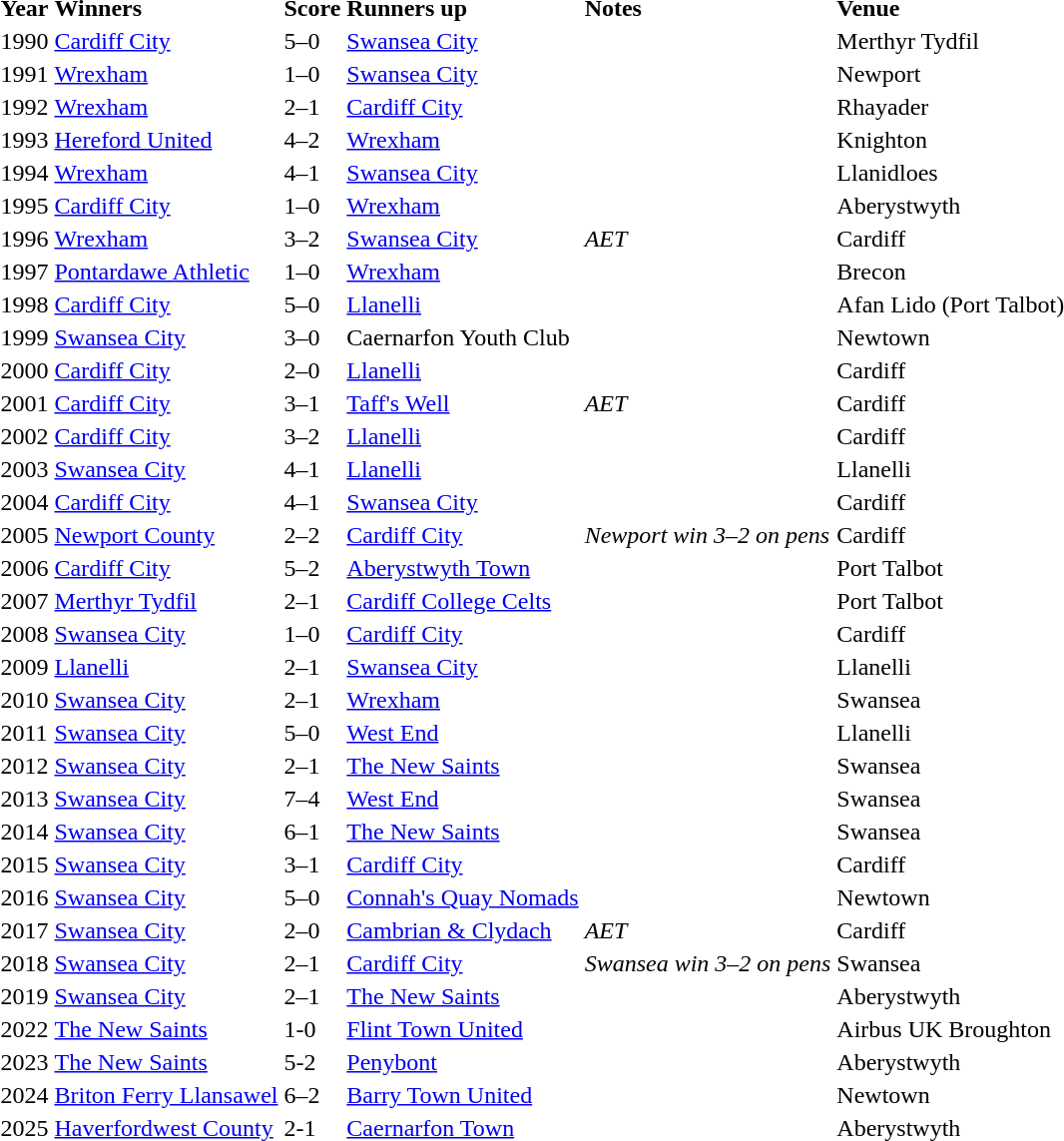<table>
<tr>
<td><strong>Year</strong></td>
<td><strong>Winners</strong></td>
<td><strong>Score</strong></td>
<td><strong>Runners up</strong></td>
<td><strong>Notes</strong></td>
<td><strong>Venue</strong></td>
</tr>
<tr>
<td>1990</td>
<td><a href='#'>Cardiff City</a></td>
<td>5–0</td>
<td><a href='#'>Swansea City</a></td>
<td> </td>
<td>Merthyr Tydfil</td>
</tr>
<tr>
<td>1991</td>
<td><a href='#'>Wrexham</a></td>
<td>1–0</td>
<td><a href='#'>Swansea City</a></td>
<td> </td>
<td>Newport</td>
</tr>
<tr>
<td>1992</td>
<td><a href='#'>Wrexham</a></td>
<td>2–1</td>
<td><a href='#'>Cardiff City</a></td>
<td> </td>
<td>Rhayader</td>
</tr>
<tr>
<td>1993</td>
<td><a href='#'>Hereford United</a></td>
<td>4–2</td>
<td><a href='#'>Wrexham</a></td>
<td> </td>
<td>Knighton</td>
</tr>
<tr>
<td>1994</td>
<td><a href='#'>Wrexham</a></td>
<td>4–1</td>
<td><a href='#'>Swansea City</a></td>
<td> </td>
<td>Llanidloes</td>
</tr>
<tr>
<td>1995</td>
<td><a href='#'>Cardiff City</a></td>
<td>1–0</td>
<td><a href='#'>Wrexham</a></td>
<td> </td>
<td>Aberystwyth</td>
</tr>
<tr>
<td>1996</td>
<td><a href='#'>Wrexham</a></td>
<td>3–2</td>
<td><a href='#'>Swansea City</a></td>
<td><em>AET</em></td>
<td>Cardiff</td>
</tr>
<tr>
<td>1997</td>
<td><a href='#'>Pontardawe Athletic</a></td>
<td>1–0</td>
<td><a href='#'>Wrexham</a></td>
<td> </td>
<td>Brecon</td>
</tr>
<tr>
<td>1998</td>
<td><a href='#'>Cardiff City</a></td>
<td>5–0</td>
<td><a href='#'>Llanelli</a></td>
<td> </td>
<td>Afan Lido (Port Talbot)</td>
</tr>
<tr>
<td>1999</td>
<td><a href='#'>Swansea City</a></td>
<td>3–0</td>
<td>Caernarfon Youth Club</td>
<td> </td>
<td>Newtown</td>
</tr>
<tr>
<td>2000</td>
<td><a href='#'>Cardiff City</a></td>
<td>2–0</td>
<td><a href='#'>Llanelli</a></td>
<td> </td>
<td>Cardiff</td>
</tr>
<tr>
<td>2001</td>
<td><a href='#'>Cardiff City</a></td>
<td>3–1</td>
<td><a href='#'>Taff's Well</a></td>
<td><em>AET</em></td>
<td>Cardiff</td>
</tr>
<tr>
<td>2002</td>
<td><a href='#'>Cardiff City</a></td>
<td>3–2</td>
<td><a href='#'>Llanelli</a></td>
<td> </td>
<td>Cardiff</td>
</tr>
<tr>
<td>2003</td>
<td><a href='#'>Swansea City</a></td>
<td>4–1</td>
<td><a href='#'>Llanelli</a></td>
<td> </td>
<td>Llanelli</td>
</tr>
<tr>
<td>2004</td>
<td><a href='#'>Cardiff City</a></td>
<td>4–1</td>
<td><a href='#'>Swansea City</a></td>
<td> </td>
<td>Cardiff</td>
</tr>
<tr>
<td>2005</td>
<td><a href='#'>Newport County</a></td>
<td>2–2</td>
<td><a href='#'>Cardiff City</a></td>
<td><em>Newport win 3–2 on pens</em></td>
<td>Cardiff</td>
</tr>
<tr>
<td>2006</td>
<td><a href='#'>Cardiff City</a></td>
<td>5–2</td>
<td><a href='#'>Aberystwyth Town</a></td>
<td> </td>
<td>Port Talbot</td>
</tr>
<tr>
<td>2007</td>
<td><a href='#'>Merthyr Tydfil</a></td>
<td>2–1</td>
<td><a href='#'>Cardiff College Celts</a></td>
<td> </td>
<td>Port Talbot</td>
</tr>
<tr>
<td>2008</td>
<td><a href='#'>Swansea City</a></td>
<td>1–0</td>
<td><a href='#'>Cardiff City</a></td>
<td> </td>
<td>Cardiff</td>
</tr>
<tr>
<td>2009</td>
<td><a href='#'>Llanelli</a></td>
<td>2–1</td>
<td><a href='#'>Swansea City</a></td>
<td> </td>
<td>Llanelli</td>
</tr>
<tr>
<td>2010</td>
<td><a href='#'>Swansea City</a></td>
<td>2–1</td>
<td><a href='#'>Wrexham</a></td>
<td> </td>
<td>Swansea</td>
</tr>
<tr>
<td>2011</td>
<td><a href='#'>Swansea City</a></td>
<td>5–0</td>
<td><a href='#'>West End</a></td>
<td> </td>
<td>Llanelli</td>
</tr>
<tr>
<td>2012</td>
<td><a href='#'>Swansea City</a></td>
<td>2–1</td>
<td><a href='#'>The New Saints</a></td>
<td> </td>
<td>Swansea</td>
</tr>
<tr>
<td>2013</td>
<td><a href='#'>Swansea City</a></td>
<td>7–4</td>
<td><a href='#'>West End</a></td>
<td> </td>
<td>Swansea</td>
</tr>
<tr>
<td>2014</td>
<td><a href='#'>Swansea City</a></td>
<td>6–1</td>
<td><a href='#'>The New Saints</a></td>
<td> </td>
<td>Swansea</td>
</tr>
<tr>
<td>2015</td>
<td><a href='#'>Swansea City</a></td>
<td>3–1</td>
<td><a href='#'>Cardiff City</a></td>
<td> </td>
<td>Cardiff</td>
</tr>
<tr>
<td>2016</td>
<td><a href='#'>Swansea City</a></td>
<td>5–0</td>
<td><a href='#'>Connah's Quay Nomads</a></td>
<td> </td>
<td>Newtown</td>
</tr>
<tr>
<td>2017</td>
<td><a href='#'>Swansea City</a></td>
<td>2–0</td>
<td><a href='#'>Cambrian & Clydach</a></td>
<td><em>AET</em></td>
<td>Cardiff</td>
</tr>
<tr>
<td>2018</td>
<td><a href='#'>Swansea City</a></td>
<td>2–1</td>
<td><a href='#'>Cardiff City</a></td>
<td><em>Swansea win 3–2 on pens</em></td>
<td>Swansea</td>
</tr>
<tr>
<td>2019</td>
<td><a href='#'>Swansea City</a></td>
<td>2–1</td>
<td><a href='#'>The New Saints</a></td>
<td> </td>
<td>Aberystwyth</td>
</tr>
<tr>
<td>2022</td>
<td><a href='#'>The New Saints</a></td>
<td>1-0</td>
<td><a href='#'>Flint Town United</a></td>
<td> </td>
<td>Airbus UK Broughton</td>
</tr>
<tr>
<td>2023</td>
<td><a href='#'>The New Saints</a></td>
<td>5-2</td>
<td><a href='#'>Penybont</a></td>
<td> </td>
<td>Aberystwyth</td>
</tr>
<tr>
<td>2024</td>
<td><a href='#'>Briton Ferry Llansawel</a></td>
<td>6–2</td>
<td><a href='#'>Barry Town United</a></td>
<td> </td>
<td>Newtown</td>
</tr>
<tr>
<td>2025</td>
<td><a href='#'>Haverfordwest County</a></td>
<td>2-1</td>
<td><a href='#'>Caernarfon Town</a></td>
<td> </td>
<td>Aberystwyth</td>
</tr>
</table>
